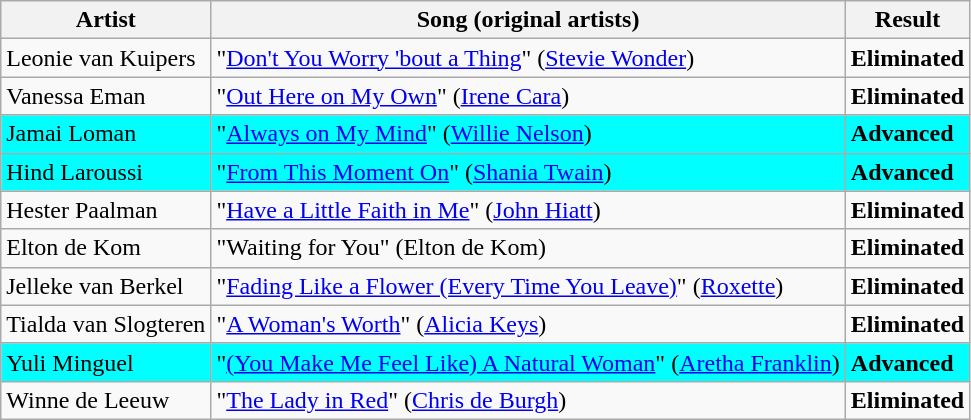<table class=wikitable>
<tr>
<th>Artist</th>
<th>Song (original artists)</th>
<th>Result</th>
</tr>
<tr>
<td>Leonie van Kuipers</td>
<td>"<a href='#'>Don't You Worry 'bout a Thing</a>" (<a href='#'>Stevie Wonder</a>)</td>
<td><strong>Eliminated</strong></td>
</tr>
<tr>
<td>Vanessa Eman</td>
<td>"<a href='#'>Out Here on My Own</a>" (<a href='#'>Irene Cara</a>)</td>
<td><strong>Eliminated</strong></td>
</tr>
<tr style="background:cyan;">
<td>Jamai Loman</td>
<td>"<a href='#'>Always on My Mind</a>" (<a href='#'>Willie Nelson</a>)</td>
<td><strong>Advanced</strong></td>
</tr>
<tr style="background:cyan;">
<td>Hind Laroussi</td>
<td>"<a href='#'>From This Moment On</a>" (<a href='#'>Shania Twain</a>)</td>
<td><strong>Advanced</strong></td>
</tr>
<tr>
<td>Hester Paalman</td>
<td>"<a href='#'>Have a Little Faith in Me</a>" (<a href='#'>John Hiatt</a>)</td>
<td><strong>Eliminated</strong></td>
</tr>
<tr>
<td>Elton de Kom</td>
<td>"Waiting for You" (Elton de Kom)</td>
<td><strong>Eliminated</strong></td>
</tr>
<tr>
<td>Jelleke van Berkel</td>
<td>"<a href='#'>Fading Like a Flower (Every Time You Leave)</a>" (<a href='#'>Roxette</a>)</td>
<td><strong>Eliminated</strong></td>
</tr>
<tr>
<td>Tialda van Slogteren</td>
<td>"<a href='#'>A Woman's Worth</a>" (<a href='#'>Alicia Keys</a>)</td>
<td><strong>Eliminated</strong></td>
</tr>
<tr style="background:cyan;">
<td>Yuli Minguel</td>
<td>"<a href='#'>(You Make Me Feel Like) A Natural Woman</a>" (<a href='#'>Aretha Franklin</a>)</td>
<td><strong>Advanced</strong></td>
</tr>
<tr>
<td>Winne de Leeuw</td>
<td>"<a href='#'>The Lady in Red</a>" (<a href='#'>Chris de Burgh</a>)</td>
<td><strong>Eliminated</strong></td>
</tr>
</table>
